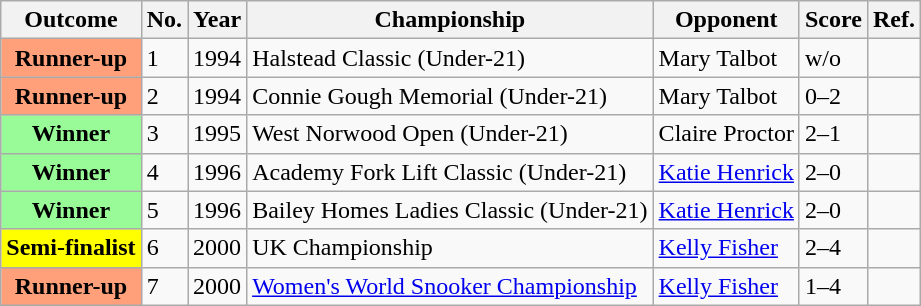<table class="wikitable">
<tr>
<th>Outcome</th>
<th>No.</th>
<th>Year</th>
<th>Championship</th>
<th>Opponent</th>
<th>Score</th>
<th>Ref.</th>
</tr>
<tr>
<th scope="row" style="background:#ffa07a;">Runner-up</th>
<td>1</td>
<td>1994</td>
<td>Halstead Classic (Under-21)</td>
<td>Mary Talbot</td>
<td>w/o</td>
<td></td>
</tr>
<tr>
<th scope="row" style="background:#ffa07a;">Runner-up</th>
<td>2</td>
<td>1994</td>
<td>Connie Gough Memorial (Under-21)</td>
<td>Mary Talbot</td>
<td>0–2</td>
<td></td>
</tr>
<tr>
<th scope="row" style="background:#98FB98">Winner</th>
<td>3</td>
<td>1995</td>
<td>West Norwood Open (Under-21)</td>
<td>Claire Proctor</td>
<td>2–1</td>
<td></td>
</tr>
<tr>
<th scope="row" style="background:#98FB98">Winner</th>
<td>4</td>
<td>1996</td>
<td>Academy Fork Lift Classic (Under-21)</td>
<td><a href='#'>Katie Henrick</a></td>
<td>2–0</td>
<td></td>
</tr>
<tr>
<th scope="row" style="background:#98FB98">Winner</th>
<td>5</td>
<td>1996</td>
<td>Bailey Homes Ladies Classic (Under-21)</td>
<td><a href='#'>Katie Henrick</a></td>
<td>2–0</td>
<td></td>
</tr>
<tr>
<th scope="row" style="background:yellow;">Semi-finalist</th>
<td>6</td>
<td>2000</td>
<td>UK Championship</td>
<td><a href='#'>Kelly Fisher</a></td>
<td>2–4</td>
<td></td>
</tr>
<tr>
<th scope="row" style="background:#ffa07a;">Runner-up</th>
<td>7</td>
<td>2000</td>
<td><a href='#'>Women's World Snooker Championship</a></td>
<td><a href='#'>Kelly Fisher</a></td>
<td>1–4</td>
<td></td>
</tr>
</table>
